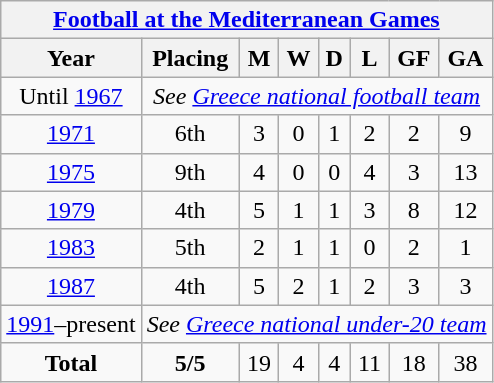<table class="wikitable" style="text-align: center;font-size:100%;">
<tr>
<th colspan=9><a href='#'>Football at the Mediterranean Games</a></th>
</tr>
<tr>
<th>Year</th>
<th>Placing</th>
<th>M</th>
<th>W</th>
<th>D</th>
<th>L</th>
<th>GF</th>
<th>GA</th>
</tr>
<tr>
<td>Until <a href='#'>1967</a></td>
<td colspan=9><em>See <a href='#'>Greece national football team</a></em></td>
</tr>
<tr>
<td> <a href='#'>1971</a></td>
<td>6th</td>
<td>3</td>
<td>0</td>
<td>1</td>
<td>2</td>
<td>2</td>
<td>9</td>
</tr>
<tr>
<td><a href='#'>1975</a></td>
<td>9th</td>
<td>4</td>
<td>0</td>
<td>0</td>
<td>4</td>
<td>3</td>
<td>13</td>
</tr>
<tr>
<td> <a href='#'>1979</a></td>
<td>4th</td>
<td>5</td>
<td>1</td>
<td>1</td>
<td>3</td>
<td>8</td>
<td>12</td>
</tr>
<tr>
<td> <a href='#'>1983</a></td>
<td>5th</td>
<td>2</td>
<td>1</td>
<td>1</td>
<td>0</td>
<td>2</td>
<td>1</td>
</tr>
<tr>
<td> <a href='#'>1987</a></td>
<td>4th</td>
<td>5</td>
<td>2</td>
<td>1</td>
<td>2</td>
<td>3</td>
<td>3</td>
</tr>
<tr>
<td><a href='#'>1991</a>–present</td>
<td colspan=9><em>See <a href='#'>Greece national under-20 team</a></em></td>
</tr>
<tr>
<td><strong>Total</strong></td>
<td><strong>5/5</strong></td>
<td>19</td>
<td>4</td>
<td>4</td>
<td>11</td>
<td>18</td>
<td>38</td>
</tr>
</table>
